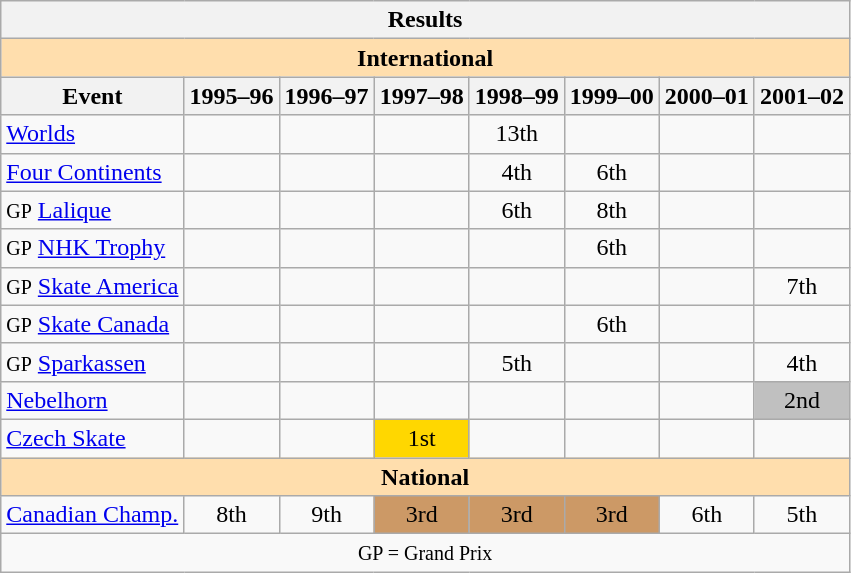<table class="wikitable" style="text-align:center">
<tr>
<th colspan=8 align=center><strong>Results</strong></th>
</tr>
<tr>
<th style="background-color: #ffdead; " colspan=8 align=center><strong>International</strong></th>
</tr>
<tr>
<th>Event</th>
<th>1995–96</th>
<th>1996–97</th>
<th>1997–98</th>
<th>1998–99</th>
<th>1999–00</th>
<th>2000–01</th>
<th>2001–02</th>
</tr>
<tr>
<td align=left><a href='#'>Worlds</a></td>
<td></td>
<td></td>
<td></td>
<td>13th</td>
<td></td>
<td></td>
<td></td>
</tr>
<tr>
<td align=left><a href='#'>Four Continents</a></td>
<td></td>
<td></td>
<td></td>
<td>4th</td>
<td>6th</td>
<td></td>
<td></td>
</tr>
<tr>
<td align=left><small>GP</small> <a href='#'>Lalique</a></td>
<td></td>
<td></td>
<td></td>
<td>6th</td>
<td>8th</td>
<td></td>
<td></td>
</tr>
<tr>
<td align=left><small>GP</small> <a href='#'>NHK Trophy</a></td>
<td></td>
<td></td>
<td></td>
<td></td>
<td>6th</td>
<td></td>
<td></td>
</tr>
<tr>
<td align=left><small>GP</small> <a href='#'>Skate America</a></td>
<td></td>
<td></td>
<td></td>
<td></td>
<td></td>
<td></td>
<td>7th</td>
</tr>
<tr>
<td align=left><small>GP</small> <a href='#'>Skate Canada</a></td>
<td></td>
<td></td>
<td></td>
<td></td>
<td>6th</td>
<td></td>
<td></td>
</tr>
<tr>
<td align=left><small>GP</small> <a href='#'>Sparkassen</a></td>
<td></td>
<td></td>
<td></td>
<td>5th</td>
<td></td>
<td></td>
<td>4th</td>
</tr>
<tr>
<td align=left><a href='#'>Nebelhorn</a></td>
<td></td>
<td></td>
<td></td>
<td></td>
<td></td>
<td></td>
<td bgcolor=silver>2nd</td>
</tr>
<tr>
<td align=left><a href='#'>Czech Skate</a></td>
<td></td>
<td></td>
<td bgcolor=gold>1st</td>
<td></td>
<td></td>
<td></td>
<td></td>
</tr>
<tr>
<th style="background-color: #ffdead; " colspan=8 align=center><strong>National</strong></th>
</tr>
<tr>
<td align=left><a href='#'>Canadian Champ.</a></td>
<td>8th</td>
<td>9th</td>
<td bgcolor=cc9966>3rd</td>
<td bgcolor=cc9966>3rd</td>
<td bgcolor=cc9966>3rd</td>
<td>6th</td>
<td>5th</td>
</tr>
<tr>
<td colspan=8 align=center><small> GP = Grand Prix </small></td>
</tr>
</table>
